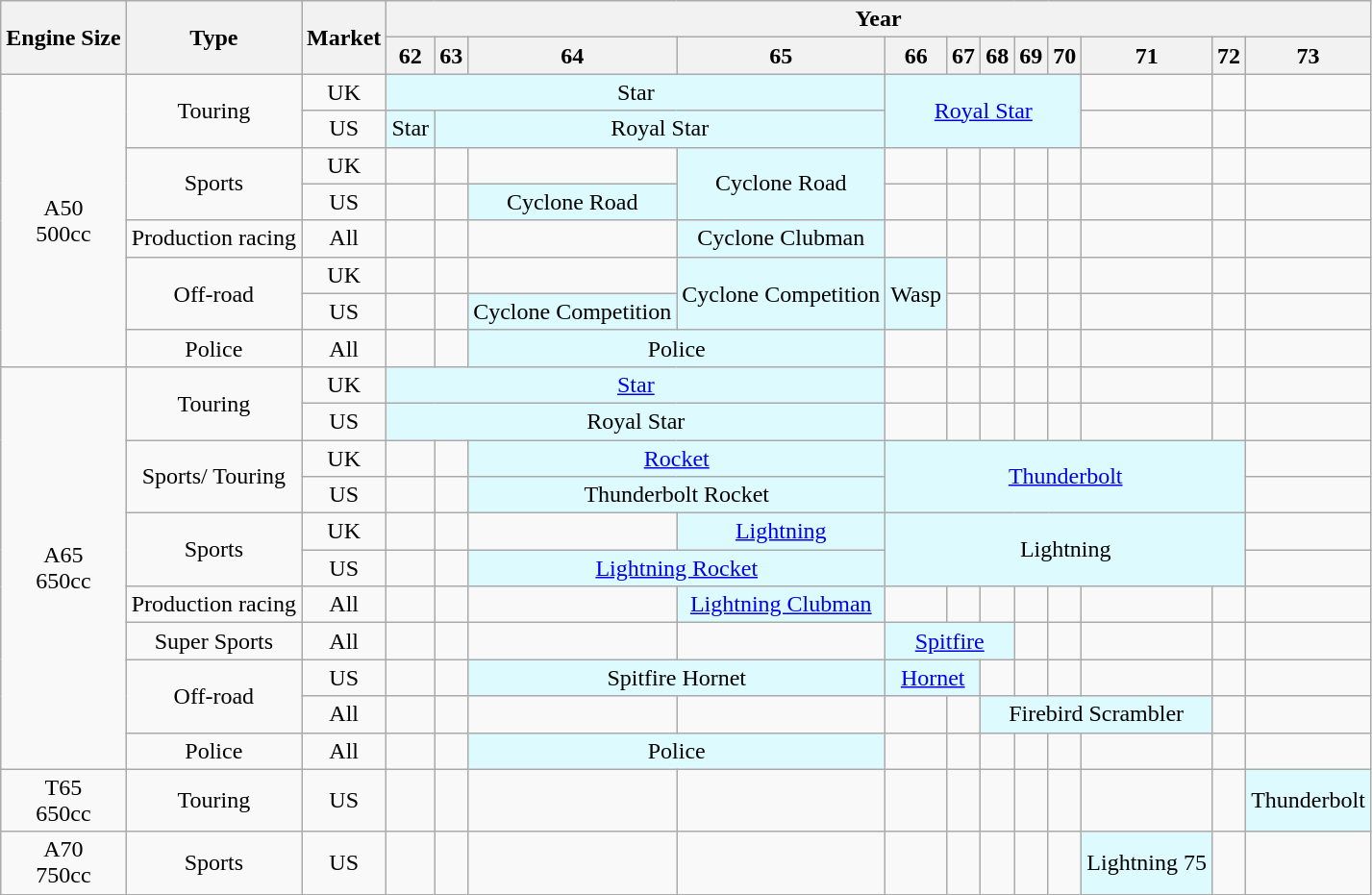<table class="wikitable" style="text-align: center;">
<tr>
<th rowspan="2">Engine Size</th>
<th rowspan="2">Type</th>
<th rowspan="2">Market</th>
<th colspan="12">Year</th>
</tr>
<tr>
<th>62 </th>
<th>63</th>
<th>64 </th>
<th>65 </th>
<th>66 </th>
<th>67 </th>
<th>68 </th>
<th>69 </th>
<th>70 </th>
<th>71 </th>
<th>72 </th>
<th>73</th>
</tr>
<tr>
<td rowspan="8">A50<br>500cc</td>
<td rowspan="2">Touring</td>
<td>UK</td>
<td colspan="4" style="background: #DDFBFF;">Star </td>
<td rowspan="2" colspan="5" style="background: #DDFBFF;"><a href='#'>Royal Star</a></td>
<td></td>
<td></td>
<td></td>
</tr>
<tr>
<td>US</td>
<td style="background: #DDFBFF;">Star</td>
<td colspan="3" style="background: #DDFBFF;">Royal Star</td>
<td></td>
<td></td>
<td></td>
</tr>
<tr>
<td rowspan="2">Sports</td>
<td>UK</td>
<td></td>
<td></td>
<td></td>
<td rowspan="2" style="background: #DDFBFF;">Cyclone Road  </td>
<td></td>
<td></td>
<td></td>
<td></td>
<td></td>
<td></td>
<td></td>
<td></td>
</tr>
<tr>
<td>US</td>
<td></td>
<td></td>
<td style="background: #DDFBFF;">Cyclone Road  </td>
<td></td>
<td></td>
<td></td>
<td></td>
<td></td>
<td></td>
<td></td>
<td></td>
</tr>
<tr>
<td>Production racing</td>
<td>All</td>
<td></td>
<td></td>
<td></td>
<td style="background: #DDFBFF;">Cyclone Clubman </td>
<td></td>
<td></td>
<td></td>
<td></td>
<td></td>
<td></td>
<td></td>
<td></td>
</tr>
<tr>
<td rowspan="2">Off-road</td>
<td>UK</td>
<td></td>
<td></td>
<td></td>
<td rowspan="2" style="background: #DDFBFF;">Cyclone Competition  </td>
<td rowspan="2" style="background: #DDFBFF;">Wasp</td>
<td></td>
<td></td>
<td></td>
<td></td>
<td></td>
<td></td>
<td></td>
</tr>
<tr>
<td>US</td>
<td></td>
<td></td>
<td style="background: #DDFBFF;">Cyclone Competition  </td>
<td></td>
<td></td>
<td></td>
<td></td>
<td></td>
<td></td>
<td></td>
</tr>
<tr>
<td>Police</td>
<td>All</td>
<td></td>
<td></td>
<td colspan="2" style="background: #DDFBFF;">Police</td>
<td></td>
<td></td>
<td></td>
<td></td>
<td></td>
<td></td>
<td></td>
<td></td>
</tr>
<tr>
<td rowspan="11">A65<br>650cc</td>
<td rowspan="2">Touring</td>
<td>UK</td>
<td colspan="4" style="background: #DDFBFF;"><a href='#'>Star</a> </td>
<td></td>
<td></td>
<td></td>
<td></td>
<td></td>
<td></td>
<td></td>
<td></td>
</tr>
<tr>
<td>US</td>
<td colspan="4" style="background: #DDFBFF;">Royal Star</td>
<td></td>
<td></td>
<td></td>
<td></td>
<td></td>
<td></td>
<td></td>
<td></td>
</tr>
<tr>
<td rowspan="2">Sports/ Touring</td>
<td>UK</td>
<td></td>
<td></td>
<td colspan="2" style="background: #DDFBFF;"><a href='#'>Rocket</a></td>
<td rowspan="2" colspan="7" style="background: #DDFBFF;"><a href='#'>Thunderbolt</a></td>
<td></td>
</tr>
<tr>
<td>US</td>
<td></td>
<td></td>
<td colspan="2" style="background: #DDFBFF;">Thunderbolt Rocket </td>
<td></td>
</tr>
<tr>
<td rowspan="2">Sports</td>
<td>UK</td>
<td></td>
<td></td>
<td></td>
<td style="background: #DDFBFF;"><a href='#'>Lightning</a></td>
<td rowspan="2" colspan="7" style="background: #DDFBFF;">Lightning</td>
<td></td>
</tr>
<tr>
<td>US</td>
<td></td>
<td></td>
<td colspan="2" style="background: #DDFBFF;"><a href='#'>Lightning Rocket</a> </td>
<td></td>
</tr>
<tr>
<td>Production racing</td>
<td>All</td>
<td></td>
<td></td>
<td></td>
<td style="background: #DDFBFF;"><a href='#'>Lightning Clubman</a></td>
<td></td>
<td></td>
<td></td>
<td></td>
<td></td>
<td></td>
<td></td>
<td></td>
</tr>
<tr>
<td>Super Sports</td>
<td>All</td>
<td></td>
<td></td>
<td></td>
<td></td>
<td colspan="3" style="background: #DDFBFF;"><a href='#'>Spitfire</a></td>
<td></td>
<td></td>
<td></td>
<td></td>
<td></td>
</tr>
<tr>
<td rowspan="2">Off-road</td>
<td>US</td>
<td></td>
<td></td>
<td colspan="2" style="background: #DDFBFF;">Spitfire Hornet</td>
<td colspan="2" style="background: #DDFBFF;"><a href='#'>Hornet</a></td>
<td></td>
<td></td>
<td></td>
<td></td>
<td></td>
<td></td>
</tr>
<tr>
<td>All</td>
<td></td>
<td></td>
<td></td>
<td></td>
<td></td>
<td></td>
<td colspan="4" style="background: #DDFBFF;">Firebird Scrambler</td>
<td></td>
<td></td>
</tr>
<tr>
<td>Police</td>
<td>All</td>
<td></td>
<td></td>
<td colspan="2" style="background: #DDFBFF;">Police</td>
<td></td>
<td></td>
<td></td>
<td></td>
<td></td>
<td></td>
<td></td>
<td></td>
</tr>
<tr>
<td>T65<br>650cc</td>
<td>Touring</td>
<td>US</td>
<td></td>
<td></td>
<td></td>
<td></td>
<td></td>
<td></td>
<td></td>
<td></td>
<td></td>
<td></td>
<td></td>
<td style="background: #DDFBFF;">Thunderbolt </td>
</tr>
<tr>
<td>A70<br>750cc</td>
<td>Sports</td>
<td>US</td>
<td></td>
<td></td>
<td></td>
<td></td>
<td></td>
<td></td>
<td></td>
<td></td>
<td></td>
<td style="background: #DDFBFF;">Lightning 75</td>
<td></td>
<td></td>
</tr>
</table>
